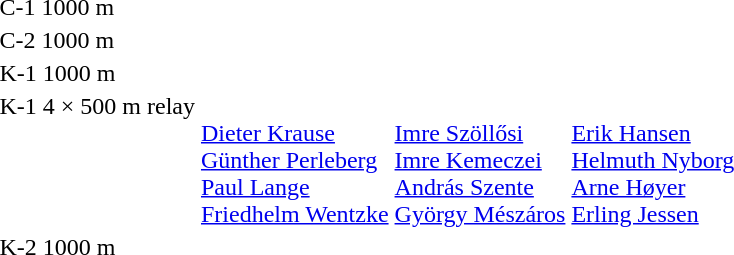<table>
<tr valign="top">
<td>C-1 1000 m <br></td>
<td></td>
<td></td>
<td></td>
</tr>
<tr valign="top">
<td>C-2 1000 m <br></td>
<td></td>
<td></td>
<td></td>
</tr>
<tr valign="top">
<td>K-1 1000 m <br></td>
<td></td>
<td></td>
<td></td>
</tr>
<tr valign="top">
<td>K-1 4 × 500 m relay<br></td>
<td><br><a href='#'>Dieter Krause</a><br><a href='#'>Günther Perleberg</a><br><a href='#'>Paul Lange</a><br><a href='#'>Friedhelm Wentzke</a></td>
<td><br><a href='#'>Imre Szöllősi</a><br><a href='#'>Imre Kemeczei</a><br><a href='#'>András Szente</a><br><a href='#'>György Mészáros</a></td>
<td><br><a href='#'>Erik Hansen</a><br><a href='#'>Helmuth Nyborg</a><br><a href='#'>Arne Høyer</a><br><a href='#'>Erling Jessen</a></td>
</tr>
<tr valign="top">
<td>K-2 1000 m <br></td>
<td></td>
<td></td>
<td></td>
</tr>
</table>
